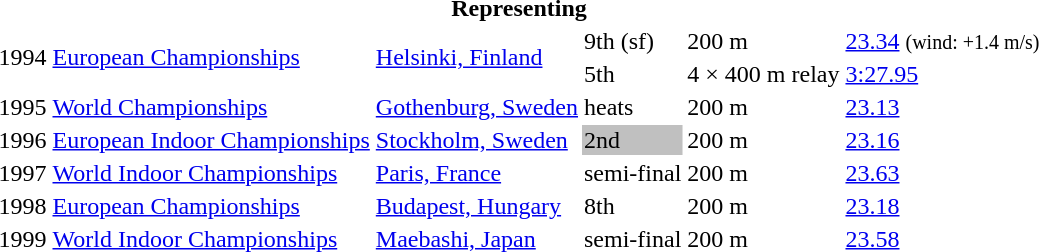<table>
<tr>
<th colspan="6">Representing </th>
</tr>
<tr>
<td rowspan=2>1994</td>
<td rowspan=2><a href='#'>European Championships</a></td>
<td rowspan=2><a href='#'>Helsinki, Finland</a></td>
<td>9th (sf)</td>
<td>200 m</td>
<td><a href='#'>23.34</a> <small>(wind: +1.4 m/s)</small></td>
</tr>
<tr>
<td>5th</td>
<td>4 × 400 m relay</td>
<td><a href='#'>3:27.95</a></td>
</tr>
<tr>
<td>1995</td>
<td><a href='#'>World Championships</a></td>
<td><a href='#'>Gothenburg, Sweden</a></td>
<td>heats</td>
<td>200 m</td>
<td><a href='#'>23.13</a></td>
</tr>
<tr>
<td>1996</td>
<td><a href='#'>European Indoor Championships</a></td>
<td><a href='#'>Stockholm, Sweden</a></td>
<td bgcolor=silver>2nd</td>
<td>200 m</td>
<td><a href='#'>23.16</a></td>
</tr>
<tr>
<td>1997</td>
<td><a href='#'>World Indoor Championships</a></td>
<td><a href='#'>Paris, France</a></td>
<td>semi-final</td>
<td>200 m</td>
<td><a href='#'>23.63</a></td>
</tr>
<tr>
<td>1998</td>
<td><a href='#'>European Championships</a></td>
<td><a href='#'>Budapest, Hungary</a></td>
<td>8th</td>
<td>200 m</td>
<td><a href='#'>23.18</a></td>
</tr>
<tr>
<td>1999</td>
<td><a href='#'>World Indoor Championships</a></td>
<td><a href='#'>Maebashi, Japan</a></td>
<td>semi-final</td>
<td>200 m</td>
<td><a href='#'>23.58</a></td>
</tr>
</table>
